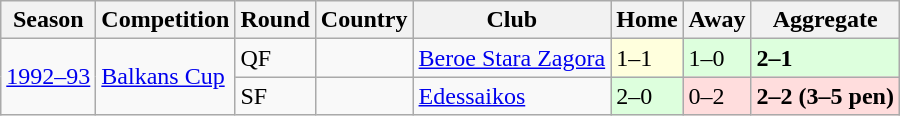<table class="wikitable">
<tr>
<th>Season</th>
<th>Competition</th>
<th>Round</th>
<th>Country</th>
<th>Club</th>
<th>Home</th>
<th>Away</th>
<th>Aggregate</th>
</tr>
<tr>
<td rowspan=2><a href='#'>1992–93</a></td>
<td rowspan=2><a href='#'>Balkans Cup</a></td>
<td>QF</td>
<td></td>
<td><a href='#'>Beroe Stara Zagora</a></td>
<td bgcolor="#FFFFDD" style="text">1–1</td>
<td bgcolor="#DDFFDD" style="text">1–0</td>
<td bgcolor="#DDFFDD" style="text"><strong>2–1</strong> </td>
</tr>
<tr>
<td>SF</td>
<td></td>
<td><a href='#'>Edessaikos</a></td>
<td bgcolor="#DDFFDD" style="text">2–0</td>
<td bgcolor="#FFDDDD" style="text">0–2</td>
<td bgcolor="#FFDDDD" style="text"><strong>2–2 (3–5 pen)</strong></td>
</tr>
</table>
